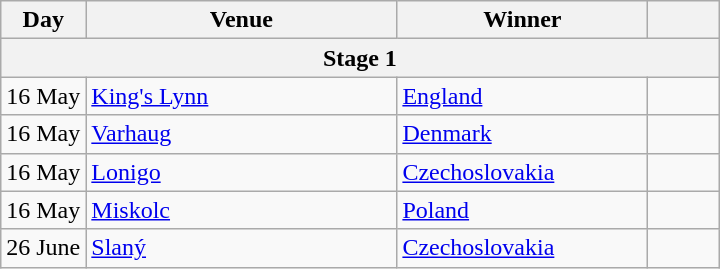<table class=wikitable>
<tr>
<th>Day</th>
<th width=200px>Venue</th>
<th width=160px>Winner</th>
<th width=40px></th>
</tr>
<tr>
<th colspan=4>Stage 1</th>
</tr>
<tr>
<td align=center>16 May</td>
<td> <a href='#'>King's Lynn</a></td>
<td> <a href='#'>England</a></td>
</tr>
<tr>
<td align=center>16 May</td>
<td> <a href='#'>Varhaug</a></td>
<td> <a href='#'>Denmark</a></td>
<td align=center></td>
</tr>
<tr>
<td align=center>16 May</td>
<td> <a href='#'>Lonigo</a></td>
<td> <a href='#'>Czechoslovakia</a></td>
<td align=center></td>
</tr>
<tr>
<td align=center>16 May</td>
<td> <a href='#'>Miskolc</a></td>
<td> <a href='#'>Poland</a></td>
<td align=center></td>
</tr>
<tr>
<td align=center>26 June</td>
<td> <a href='#'>Slaný</a></td>
<td> <a href='#'>Czechoslovakia</a></td>
</tr>
</table>
